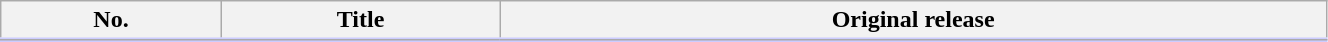<table class="wikitable mw-collapsible mw-collapsed" width="70%" style="background:#FFF;">
<tr style="border-bottom:3px solid #CCF">
<th>No.</th>
<th>Title</th>
<th>Original release</th>
</tr>
<tr>
</tr>
</table>
